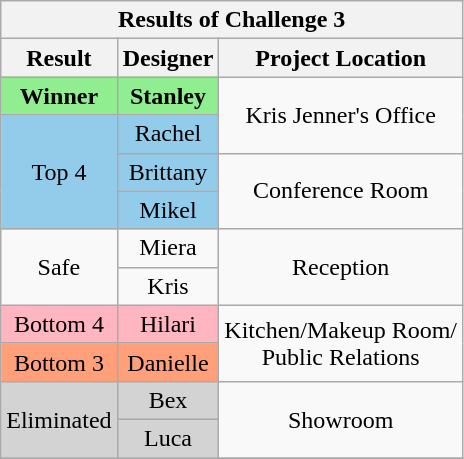<table class="wikitable" style="text-align:center">
<tr>
<th colspan="3">Results of Challenge 3</th>
</tr>
<tr>
<th>Result</th>
<th>Designer</th>
<th>Project Location</th>
</tr>
<tr>
<td bgcolor="lightgreen"><strong>Winner</strong></td>
<td bgcolor="lightgreen"><strong>Stanley</strong></td>
<td rowspan="2">Kris Jenner's Office</td>
</tr>
<tr>
<td rowspan="3" bgcolor="#93CCEA">Top 4</td>
<td bgcolor="#93CCEA">Rachel</td>
</tr>
<tr>
<td bgcolor="#93CCEA">Brittany</td>
<td rowspan="2">Conference Room</td>
</tr>
<tr>
<td bgcolor="#93CCEA">Mikel</td>
</tr>
<tr>
<td rowspan="2">Safe</td>
<td>Miera</td>
<td rowspan="2">Reception</td>
</tr>
<tr>
<td>Kris</td>
</tr>
<tr>
<td bgcolor="#FFB6C1">Bottom 4</td>
<td bgcolor="#FFB6C1">Hilari</td>
<td rowspan="2">Kitchen/Makeup Room/<br>Public Relations</td>
</tr>
<tr>
<td bgcolor="#FFA07A">Bottom 3</td>
<td bgcolor="#FFA07A">Danielle</td>
</tr>
<tr>
<td bgcolor="lightgrey" rowspan="2">Eliminated</td>
<td bgcolor="lightgrey">Bex</td>
<td rowspan="2">Showroom</td>
</tr>
<tr>
<td bgcolor="lightgrey">Luca</td>
</tr>
<tr>
</tr>
</table>
